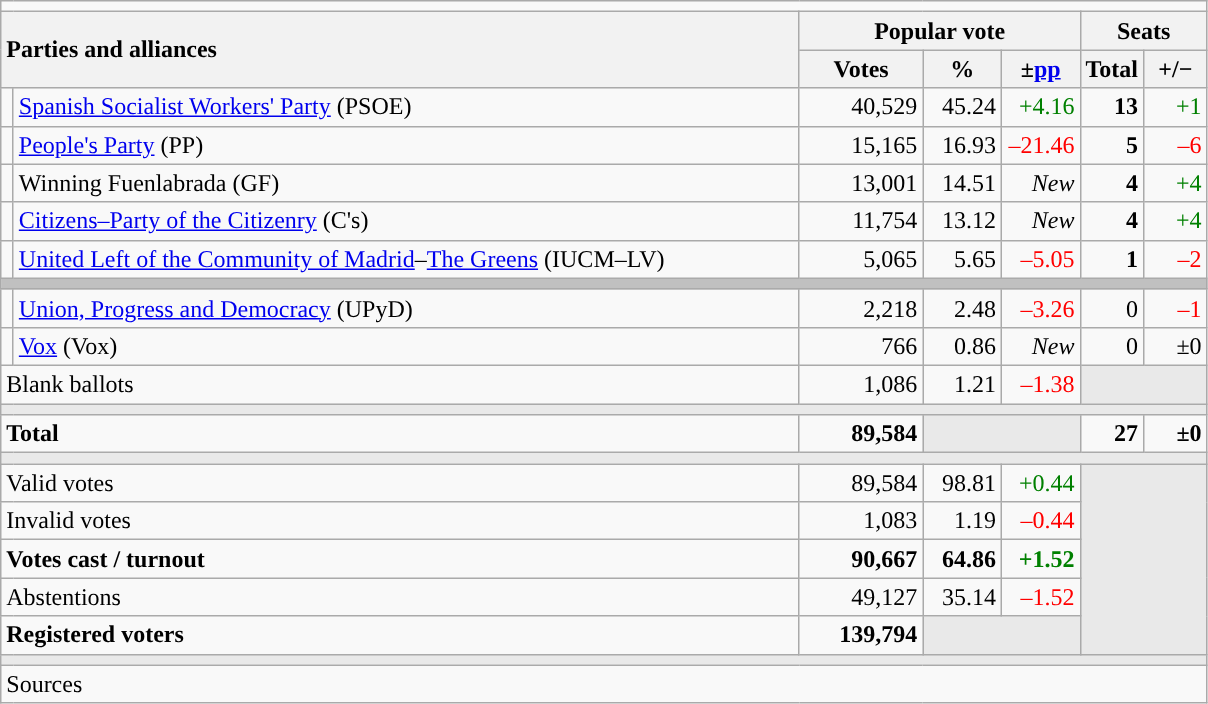<table class="wikitable" style="text-align:right;">
<tr>
<td colspan="7"></td>
</tr>
<tr>
<th style="text-align:left;" rowspan="2" colspan="2" width="525">Parties and alliances</th>
<th colspan="3">Popular vote</th>
<th colspan="2">Seats</th>
</tr>
<tr>
<th width="75">Votes</th>
<th width="45">%</th>
<th width="45">±<a href='#'>pp</a></th>
<th width="35">Total</th>
<th width="35">+/−</th>
</tr>
<tr>
<td width="1" style="color:inherit;background:"></td>
<td align="left"><a href='#'>Spanish Socialist Workers' Party</a> (PSOE)</td>
<td>40,529</td>
<td>45.24</td>
<td style="color:green;">+4.16</td>
<td><strong>13</strong></td>
<td style="color:green;">+1</td>
</tr>
<tr>
<td style="color:inherit;background:"></td>
<td align="left"><a href='#'>People's Party</a> (PP)</td>
<td>15,165</td>
<td>16.93</td>
<td style="color:red;">–21.46</td>
<td><strong>5</strong></td>
<td style="color:red;">–6</td>
</tr>
<tr>
<td style="color:inherit;background:"></td>
<td align="left">Winning Fuenlabrada (GF)</td>
<td>13,001</td>
<td>14.51</td>
<td><em>New</em></td>
<td><strong>4</strong></td>
<td style="color:green;">+4</td>
</tr>
<tr>
<td style="color:inherit;background:"></td>
<td align="left"><a href='#'>Citizens–Party of the Citizenry</a> (C's)</td>
<td>11,754</td>
<td>13.12</td>
<td><em>New</em></td>
<td><strong>4</strong></td>
<td style="color:green;">+4</td>
</tr>
<tr>
<td style="color:inherit;background:"></td>
<td align="left"><a href='#'>United Left of the Community of Madrid</a>–<a href='#'>The Greens</a> (IUCM–LV)</td>
<td>5,065</td>
<td>5.65</td>
<td style="color:red;">–5.05</td>
<td><strong>1</strong></td>
<td style="color:red;">–2</td>
</tr>
<tr>
<td colspan="7" bgcolor="#C0C0C0"></td>
</tr>
<tr>
<td style="color:inherit;background:"></td>
<td align="left"><a href='#'>Union, Progress and Democracy</a> (UPyD)</td>
<td>2,218</td>
<td>2.48</td>
<td style="color:red;">–3.26</td>
<td>0</td>
<td style="color:red;">–1</td>
</tr>
<tr>
<td style="color:inherit;background:"></td>
<td align="left"><a href='#'>Vox</a> (Vox)</td>
<td>766</td>
<td>0.86</td>
<td><em>New</em></td>
<td>0</td>
<td>±0</td>
</tr>
<tr>
<td align="left" colspan="2">Blank ballots</td>
<td>1,086</td>
<td>1.21</td>
<td style="color:red;">–1.38</td>
<td bgcolor="#E9E9E9" colspan="2"></td>
</tr>
<tr>
<td colspan="7" bgcolor="#E9E9E9"></td>
</tr>
<tr style="font-weight:bold;">
<td align="left" colspan="2">Total</td>
<td>89,584</td>
<td bgcolor="#E9E9E9" colspan="2"></td>
<td>27</td>
<td>±0</td>
</tr>
<tr>
<td colspan="7" bgcolor="#E9E9E9"></td>
</tr>
<tr>
<td align="left" colspan="2">Valid votes</td>
<td>89,584</td>
<td>98.81</td>
<td style="color:green;">+0.44</td>
<td bgcolor="#E9E9E9" colspan="2" rowspan="5"></td>
</tr>
<tr>
<td align="left" colspan="2">Invalid votes</td>
<td>1,083</td>
<td>1.19</td>
<td style="color:red;">–0.44</td>
</tr>
<tr style="font-weight:bold;">
<td align="left" colspan="2">Votes cast / turnout</td>
<td>90,667</td>
<td>64.86</td>
<td style="color:green;">+1.52</td>
</tr>
<tr>
<td align="left" colspan="2">Abstentions</td>
<td>49,127</td>
<td>35.14</td>
<td style="color:red;">–1.52</td>
</tr>
<tr style="font-weight:bold;">
<td align="left" colspan="2">Registered voters</td>
<td>139,794</td>
<td bgcolor="#E9E9E9" colspan="2"></td>
</tr>
<tr>
<td colspan="7" bgcolor="#E9E9E9"></td>
</tr>
<tr>
<td align="left" colspan="7">Sources</td>
</tr>
</table>
